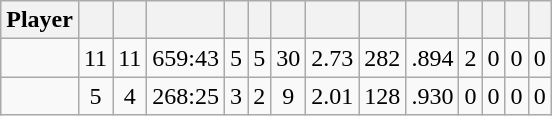<table class="wikitable sortable" style="text-align:center;">
<tr>
<th>Player</th>
<th></th>
<th></th>
<th></th>
<th></th>
<th></th>
<th></th>
<th></th>
<th></th>
<th></th>
<th></th>
<th></th>
<th></th>
<th></th>
</tr>
<tr>
<td></td>
<td>11</td>
<td>11</td>
<td>659:43</td>
<td>5</td>
<td>5</td>
<td>30</td>
<td>2.73</td>
<td>282</td>
<td>.894</td>
<td>2</td>
<td>0</td>
<td>0</td>
<td>0</td>
</tr>
<tr>
<td></td>
<td>5</td>
<td>4</td>
<td>268:25</td>
<td>3</td>
<td>2</td>
<td>9</td>
<td>2.01</td>
<td>128</td>
<td>.930</td>
<td>0</td>
<td>0</td>
<td>0</td>
<td>0</td>
</tr>
</table>
